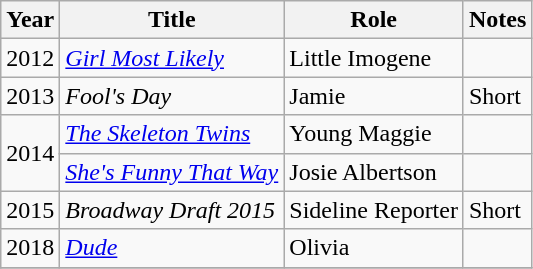<table class="wikitable sortable">
<tr>
<th>Year</th>
<th>Title</th>
<th>Role</th>
<th class="unsortable">Notes</th>
</tr>
<tr>
<td>2012</td>
<td><em><a href='#'>Girl Most Likely</a></em></td>
<td>Little Imogene</td>
<td></td>
</tr>
<tr>
<td>2013</td>
<td><em>Fool's Day</em></td>
<td>Jamie</td>
<td>Short</td>
</tr>
<tr>
<td rowspan="2">2014</td>
<td><em><a href='#'>The Skeleton Twins</a></em></td>
<td>Young Maggie</td>
<td></td>
</tr>
<tr>
<td><em><a href='#'>She's Funny That Way</a></em></td>
<td>Josie Albertson</td>
<td></td>
</tr>
<tr>
<td>2015</td>
<td><em>Broadway Draft 2015</em></td>
<td>Sideline Reporter</td>
<td>Short</td>
</tr>
<tr>
<td>2018</td>
<td><em><a href='#'>Dude</a></em></td>
<td>Olivia</td>
<td></td>
</tr>
<tr>
</tr>
</table>
